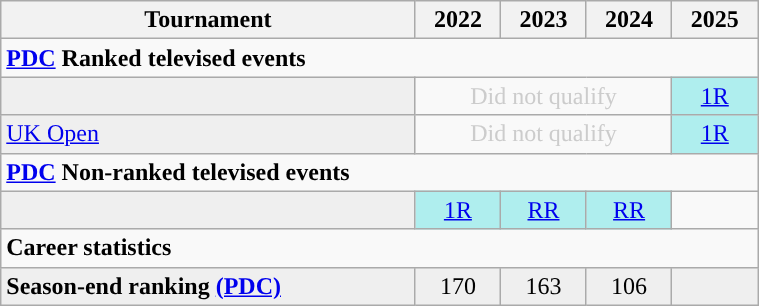<table class="wikitable" style="width:40%; margin:0">
<tr>
<th>Tournament</th>
<th>2022</th>
<th>2023</th>
<th>2024</th>
<th>2025</th>
</tr>
<tr>
<td colspan="15" align="left"><strong><a href='#'>PDC</a> Ranked televised events</strong></td>
</tr>
<tr>
<td style="background:#efefef;"></td>
<td colspan="3" style="text-align:center; color:#ccc;">Did not qualify</td>
<td style="text-align:center; background:#afeeee;"><a href='#'>1R</a></td>
</tr>
<tr>
<td style="background:#efefef;"><a href='#'>UK Open</a></td>
<td colspan="3" style="text-align:center; color:#ccc;">Did not qualify</td>
<td style="text-align:center; background:#afeeee;"><a href='#'>1R</a></td>
</tr>
<tr>
<td colspan="15" align="left"><strong><a href='#'>PDC</a> Non-ranked televised events</strong></td>
</tr>
<tr>
<td style="background:#efefef;"></td>
<td style="text-align:center; background:#afeeee;"><a href='#'>1R</a></td>
<td style="text-align:center; background:#afeeee;"><a href='#'>RR</a></td>
<td style="text-align:center; background:#afeeee;"><a href='#'>RR</a></td>
<td></td>
</tr>
<tr>
<td colspan="34" align="left"><strong>Career statistics</strong></td>
</tr>
<tr bgcolor="efefef">
<td align="left"><strong>Season-end ranking <a href='#'>(PDC)</a></strong></td>
<td style="text-align:center;">170</td>
<td style="text-align:center;">163</td>
<td style="text-align:center;">106</td>
<td></td>
</tr>
</table>
